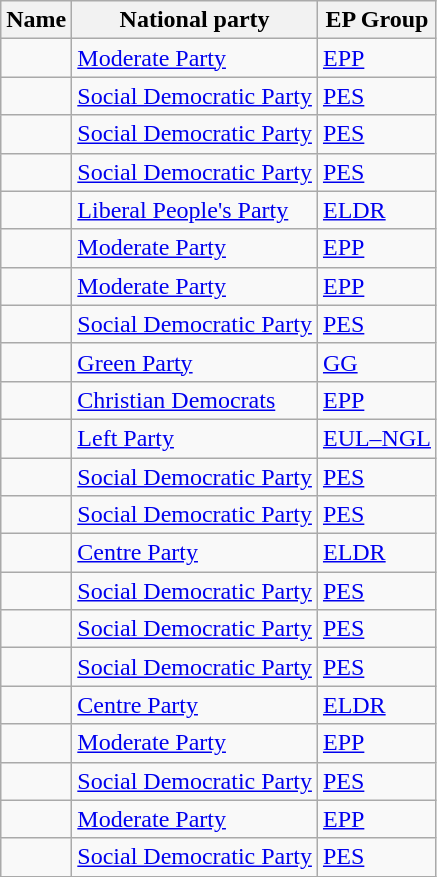<table class="sortable wikitable">
<tr>
<th>Name</th>
<th>National party</th>
<th>EP Group</th>
</tr>
<tr>
<td></td>
<td> <a href='#'>Moderate Party</a></td>
<td> <a href='#'>EPP</a></td>
</tr>
<tr>
<td></td>
<td> <a href='#'>Social Democratic Party</a></td>
<td> <a href='#'>PES</a></td>
</tr>
<tr>
<td></td>
<td> <a href='#'>Social Democratic Party</a></td>
<td> <a href='#'>PES</a></td>
</tr>
<tr>
<td></td>
<td> <a href='#'>Social Democratic Party</a></td>
<td> <a href='#'>PES</a></td>
</tr>
<tr>
<td></td>
<td> <a href='#'>Liberal People's Party</a></td>
<td> <a href='#'>ELDR</a></td>
</tr>
<tr>
<td></td>
<td> <a href='#'>Moderate Party</a></td>
<td> <a href='#'>EPP</a></td>
</tr>
<tr>
<td></td>
<td> <a href='#'>Moderate Party</a></td>
<td> <a href='#'>EPP</a></td>
</tr>
<tr>
<td></td>
<td> <a href='#'>Social Democratic Party</a></td>
<td> <a href='#'>PES</a></td>
</tr>
<tr>
<td></td>
<td> <a href='#'>Green Party</a></td>
<td> <a href='#'>GG</a></td>
</tr>
<tr>
<td></td>
<td> <a href='#'>Christian Democrats</a></td>
<td> <a href='#'>EPP</a></td>
</tr>
<tr>
<td></td>
<td> <a href='#'>Left Party</a></td>
<td> <a href='#'>EUL–NGL</a></td>
</tr>
<tr>
<td></td>
<td> <a href='#'>Social Democratic Party</a></td>
<td> <a href='#'>PES</a></td>
</tr>
<tr>
<td></td>
<td> <a href='#'>Social Democratic Party</a></td>
<td> <a href='#'>PES</a></td>
</tr>
<tr>
<td></td>
<td> <a href='#'>Centre Party</a></td>
<td> <a href='#'>ELDR</a></td>
</tr>
<tr>
<td></td>
<td> <a href='#'>Social Democratic Party</a></td>
<td> <a href='#'>PES</a></td>
</tr>
<tr>
<td></td>
<td> <a href='#'>Social Democratic Party</a></td>
<td> <a href='#'>PES</a></td>
</tr>
<tr>
<td></td>
<td> <a href='#'>Social Democratic Party</a></td>
<td> <a href='#'>PES</a></td>
</tr>
<tr>
<td></td>
<td> <a href='#'>Centre Party</a></td>
<td> <a href='#'>ELDR</a></td>
</tr>
<tr>
<td></td>
<td> <a href='#'>Moderate Party</a></td>
<td> <a href='#'>EPP</a></td>
</tr>
<tr>
<td></td>
<td> <a href='#'>Social Democratic Party</a></td>
<td> <a href='#'>PES</a></td>
</tr>
<tr>
<td></td>
<td> <a href='#'>Moderate Party</a></td>
<td> <a href='#'>EPP</a></td>
</tr>
<tr>
<td></td>
<td> <a href='#'>Social Democratic Party</a></td>
<td> <a href='#'>PES</a></td>
</tr>
</table>
